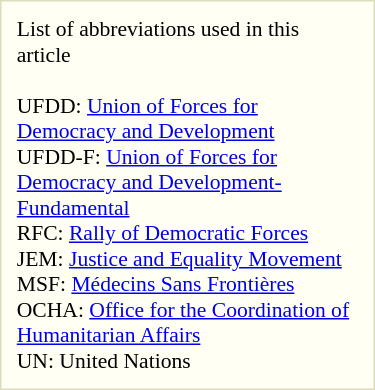<table style="float: right; clear:right; margin: 0 0 0.5em 1em; padding: 0.5em; background: #fffff4; border: 1px solid #ddb; width: 250px; font-size:90%;">
<tr>
<td>List of abbreviations used in this article<br><br>UFDD: <a href='#'>Union of Forces for Democracy and Development</a><br>
UFDD-F: <a href='#'>Union of Forces for Democracy and Development-Fundamental</a><br>
RFC:  <a href='#'>Rally of Democratic Forces</a> <br>
JEM: <a href='#'>Justice and Equality Movement</a><br>
MSF: <a href='#'>Médecins Sans Frontières</a><br>
OCHA: <a href='#'>Office for the Coordination of Humanitarian Affairs</a><br>
UN: United Nations<br></td>
</tr>
</table>
